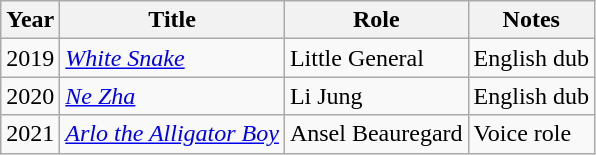<table class="wikitable sortable">
<tr>
<th>Year</th>
<th>Title</th>
<th>Role</th>
<th class="unsortable">Notes</th>
</tr>
<tr>
<td>2019</td>
<td><em><a href='#'>White Snake</a></em></td>
<td>Little General</td>
<td>English dub</td>
</tr>
<tr>
<td>2020</td>
<td><em><a href='#'>Ne Zha</a></em></td>
<td>Li Jung</td>
<td>English dub</td>
</tr>
<tr>
<td>2021</td>
<td><em><a href='#'>Arlo the Alligator Boy</a></em></td>
<td>Ansel Beauregard</td>
<td>Voice role</td>
</tr>
</table>
